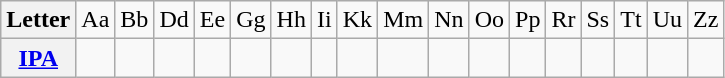<table class="wikitable" style="text-align: center;">
<tr>
<th>Letter</th>
<td>Aa</td>
<td>Bb</td>
<td>Dd</td>
<td>Ee</td>
<td>Gg</td>
<td>Hh</td>
<td>Ii</td>
<td>Kk</td>
<td>Mm</td>
<td>Nn</td>
<td>Oo</td>
<td>Pp</td>
<td>Rr</td>
<td>Ss</td>
<td>Tt</td>
<td>Uu</td>
<td>Zz</td>
</tr>
<tr>
<th><a href='#'>IPA</a></th>
<td></td>
<td></td>
<td></td>
<td></td>
<td></td>
<td></td>
<td></td>
<td></td>
<td></td>
<td></td>
<td></td>
<td></td>
<td></td>
<td></td>
<td></td>
<td></td>
<td></td>
</tr>
</table>
